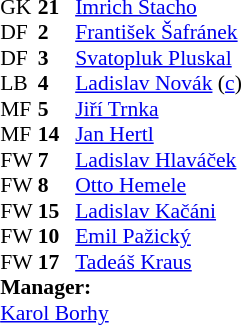<table cellspacing="0" cellpadding="0" style="font-size:90%; margin:auto;">
<tr>
<th width="25"></th>
<th width="25"></th>
</tr>
<tr>
<td>GK</td>
<td><strong>21</strong></td>
<td><a href='#'>Imrich Stacho</a></td>
</tr>
<tr>
<td>DF</td>
<td><strong>2</strong></td>
<td><a href='#'>František Šafránek</a></td>
</tr>
<tr>
<td>DF</td>
<td><strong>3</strong></td>
<td><a href='#'>Svatopluk Pluskal</a></td>
</tr>
<tr>
<td>LB</td>
<td><strong>4</strong></td>
<td><a href='#'>Ladislav Novák</a> (<a href='#'>c</a>)</td>
</tr>
<tr>
<td>MF</td>
<td><strong>5</strong></td>
<td><a href='#'>Jiří Trnka</a></td>
</tr>
<tr>
<td>MF</td>
<td><strong>14</strong></td>
<td><a href='#'>Jan Hertl</a></td>
</tr>
<tr>
<td>FW</td>
<td><strong>7</strong></td>
<td><a href='#'>Ladislav Hlaváček</a></td>
</tr>
<tr>
<td>FW</td>
<td><strong>8</strong></td>
<td><a href='#'>Otto Hemele</a></td>
</tr>
<tr>
<td>FW</td>
<td><strong>15</strong></td>
<td><a href='#'>Ladislav Kačáni</a></td>
</tr>
<tr>
<td>FW</td>
<td><strong>10</strong></td>
<td><a href='#'>Emil Pažický</a></td>
</tr>
<tr>
<td>FW</td>
<td><strong>17</strong></td>
<td><a href='#'>Tadeáš Kraus</a></td>
</tr>
<tr>
<td colspan=3><strong>Manager:</strong></td>
</tr>
<tr>
<td colspan=4> <a href='#'>Karol Borhy</a></td>
</tr>
</table>
